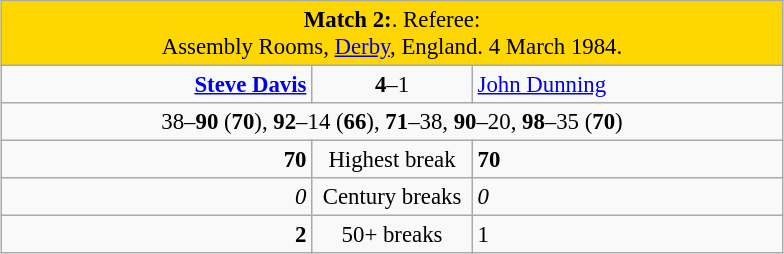<table class="wikitable" style="font-size: 95%; margin: 1em auto 1em auto;">
<tr>
<td colspan="3" align="center" bgcolor="#ffd700"><strong>Match 2:</strong>. Referee: <br>Assembly Rooms, <a href='#'>Derby</a>, England. 4 March 1984.</td>
</tr>
<tr>
<td width="200" align="right"><strong><a href='#'>Steve Davis</a></strong> <br></td>
<td width="100" align="center"><strong>4</strong>–1</td>
<td width="200"><a href='#'>John Dunning</a> <br></td>
</tr>
<tr>
<td colspan="3" align="center" style="font-size: 100%">38–<strong>90</strong> (<strong>70</strong>), <strong>92</strong>–14 (<strong>66</strong>), <strong>71</strong>–38, <strong>90</strong>–20, <strong>98</strong>–35 (<strong>70</strong>)</td>
</tr>
<tr>
<td align="right"><strong>70</strong></td>
<td align="center">Highest break</td>
<td align="left"><strong>70</strong></td>
</tr>
<tr>
<td align="right"><em>0</em></td>
<td align="center">Century breaks</td>
<td align="left"><em>0</em></td>
</tr>
<tr>
<td align="right"><strong>2</strong></td>
<td align="center">50+ breaks</td>
<td align="left">1</td>
</tr>
</table>
